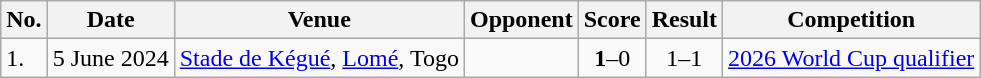<table class="wikitable" border="1">
<tr>
<th>No.</th>
<th>Date</th>
<th>Venue</th>
<th>Opponent</th>
<th>Score</th>
<th>Result</th>
<th>Competition</th>
</tr>
<tr>
<td>1.</td>
<td>5 June 2024</td>
<td><a href='#'>Stade de Kégué</a>, <a href='#'>Lomé</a>, Togo</td>
<td></td>
<td align=center><strong>1</strong>–0</td>
<td align=center>1–1</td>
<td><a href='#'>2026 World Cup qualifier</a></td>
</tr>
</table>
